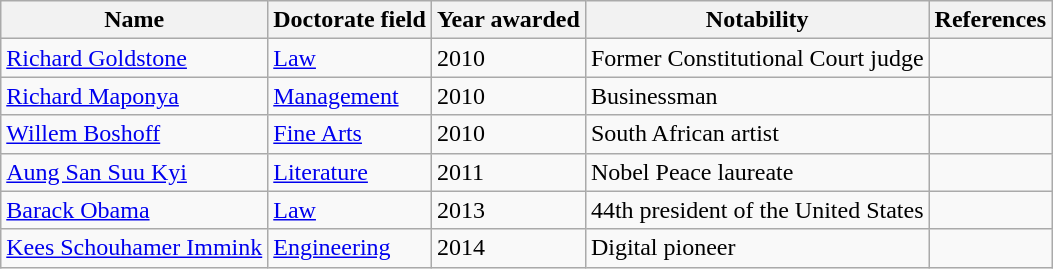<table class="wikitable sortable">
<tr>
<th>Name</th>
<th>Doctorate field</th>
<th>Year awarded</th>
<th>Notability</th>
<th>References</th>
</tr>
<tr>
<td><a href='#'>Richard Goldstone</a></td>
<td><a href='#'>Law</a></td>
<td>2010</td>
<td>Former Constitutional Court judge</td>
<td></td>
</tr>
<tr>
<td><a href='#'>Richard Maponya</a></td>
<td><a href='#'>Management</a></td>
<td>2010</td>
<td>Businessman</td>
<td></td>
</tr>
<tr>
<td><a href='#'>Willem Boshoff</a></td>
<td><a href='#'>Fine Arts</a></td>
<td>2010</td>
<td>South African artist</td>
<td></td>
</tr>
<tr>
<td><a href='#'>Aung San Suu Kyi</a></td>
<td><a href='#'>Literature</a></td>
<td>2011</td>
<td>Nobel Peace laureate</td>
<td></td>
</tr>
<tr>
<td><a href='#'>Barack Obama</a></td>
<td><a href='#'>Law</a></td>
<td>2013</td>
<td>44th president of the United States</td>
<td></td>
</tr>
<tr>
<td><a href='#'>Kees Schouhamer Immink</a></td>
<td><a href='#'>Engineering</a></td>
<td>2014</td>
<td>Digital pioneer</td>
<td></td>
</tr>
</table>
